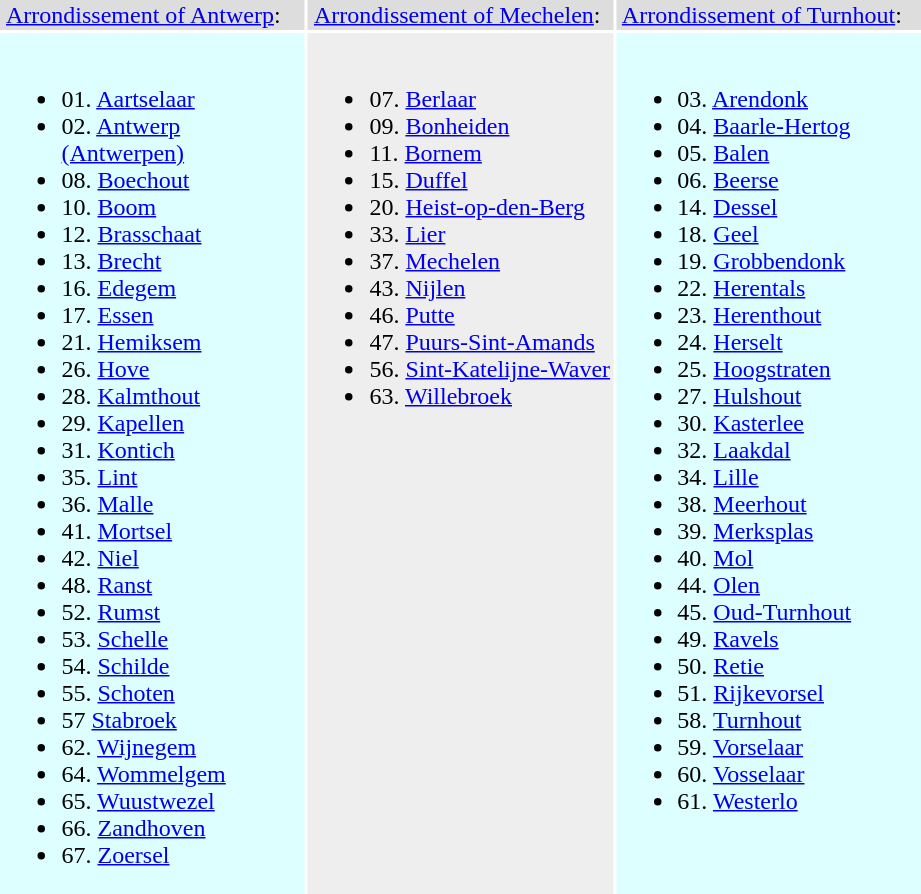<table style="vertical-align:top;">
<tr>
<td style="width:27ex;vertical-align:top;padding-left:4px;background:#dddddd;white-space:nowrap;"><a href='#'>Arrondissement of Antwerp</a>:</td>
<td style="width:27ex;vertical-align:top;padding-left:4px;background:#dddddd;white-space:nowrap;"><a href='#'>Arrondissement of Mechelen</a>:</td>
<td style="width:27ex;vertical-align:top;padding-left:4px;background:#dddddd;white-space:nowrap;"><a href='#'>Arrondissement of Turnhout</a>:</td>
</tr>
<tr>
<td style="vertical-align:top;background:#ddffff;"><br><ul><li><span>0</span>1. <a href='#'>Aartselaar</a></li><li><span>0</span>2. <a href='#'>Antwerp (Antwerpen)</a></li><li><span>0</span>8. <a href='#'>Boechout</a></li><li>10. <a href='#'>Boom</a></li><li>12. <a href='#'>Brasschaat</a></li><li>13. <a href='#'>Brecht</a></li><li>16. <a href='#'>Edegem</a></li><li>17. <a href='#'>Essen</a></li><li>21. <a href='#'>Hemiksem</a></li><li>26. <a href='#'>Hove</a></li><li>28. <a href='#'>Kalmthout</a></li><li>29. <a href='#'>Kapellen</a></li><li>31. <a href='#'>Kontich</a></li><li>35. <a href='#'>Lint</a></li><li>36. <a href='#'>Malle</a></li><li>41. <a href='#'>Mortsel</a></li><li>42. <a href='#'>Niel</a></li><li>48. <a href='#'>Ranst</a></li><li>52. <a href='#'>Rumst</a></li><li>53. <a href='#'>Schelle</a></li><li>54. <a href='#'>Schilde</a></li><li>55. <a href='#'>Schoten</a></li><li>57 <a href='#'>Stabroek</a></li><li>62. <a href='#'>Wijnegem</a></li><li>64. <a href='#'>Wommelgem</a></li><li>65. <a href='#'>Wuustwezel</a></li><li>66. <a href='#'>Zandhoven</a></li><li>67. <a href='#'>Zoersel</a></li></ul></td>
<td style="vertical-align:top;background:#eeeeee"><br><ul><li><span>0</span>7. <a href='#'>Berlaar</a></li><li><span>0</span>9. <a href='#'>Bonheiden</a></li><li>11. <a href='#'>Bornem</a></li><li>15. <a href='#'>Duffel</a></li><li>20. <a href='#'>Heist-op-den-Berg</a></li><li>33. <a href='#'>Lier</a></li><li>37. <a href='#'>Mechelen</a></li><li>43. <a href='#'>Nijlen</a></li><li>46. <a href='#'>Putte</a></li><li>47. <a href='#'>Puurs-Sint-Amands</a></li><li>56. <a href='#'>Sint-Katelijne-Waver</a></li><li>63. <a href='#'>Willebroek</a></li></ul></td>
<td style="vertical-align:top;background:#ddffff;"><br><ul><li><span>0</span>3. <a href='#'>Arendonk</a></li><li><span>0</span>4. <a href='#'>Baarle-Hertog</a></li><li><span>0</span>5. <a href='#'>Balen</a></li><li><span>0</span>6. <a href='#'>Beerse</a></li><li>14. <a href='#'>Dessel</a></li><li>18. <a href='#'>Geel</a></li><li>19. <a href='#'>Grobbendonk</a></li><li>22. <a href='#'>Herentals</a></li><li>23. <a href='#'>Herenthout</a></li><li>24. <a href='#'>Herselt</a></li><li>25. <a href='#'>Hoogstraten</a></li><li>27. <a href='#'>Hulshout</a></li><li>30. <a href='#'>Kasterlee</a></li><li>32. <a href='#'>Laakdal</a></li><li>34. <a href='#'>Lille</a></li><li>38. <a href='#'>Meerhout</a></li><li>39. <a href='#'>Merksplas</a></li><li>40. <a href='#'>Mol</a></li><li>44. <a href='#'>Olen</a></li><li>45. <a href='#'>Oud-Turnhout</a></li><li>49. <a href='#'>Ravels</a></li><li>50. <a href='#'>Retie</a></li><li>51. <a href='#'>Rijkevorsel</a></li><li>58. <a href='#'>Turnhout</a></li><li>59. <a href='#'>Vorselaar</a></li><li>60. <a href='#'>Vosselaar</a></li><li>61. <a href='#'>Westerlo</a></li></ul></td>
</tr>
</table>
